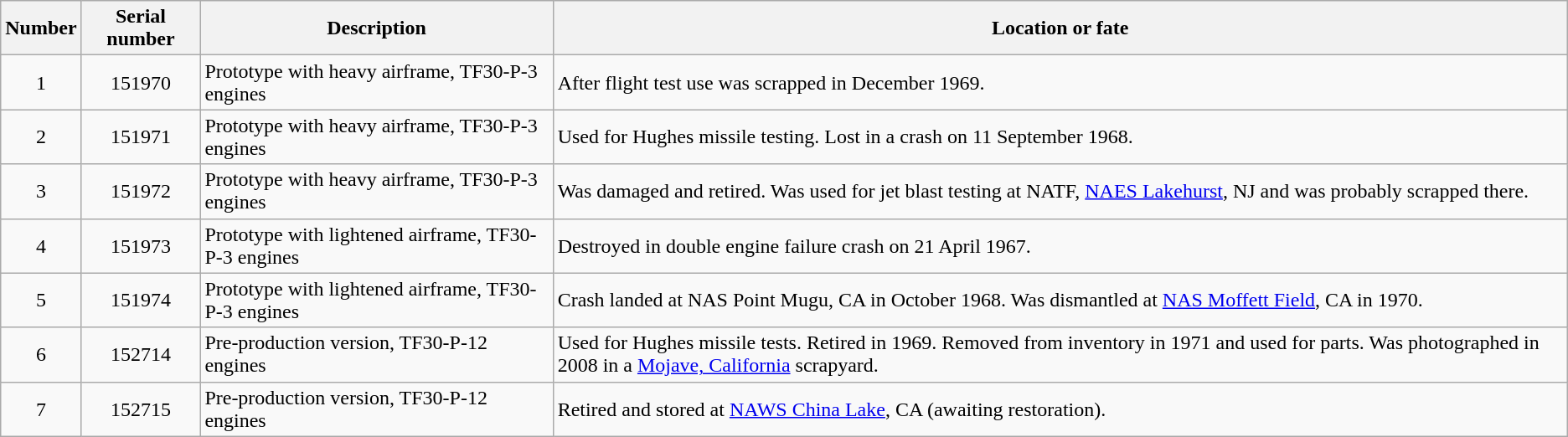<table class="wikitable" style="text-align:center;">
<tr>
<th>Number</th>
<th>Serial number</th>
<th>Description</th>
<th>Location or fate</th>
</tr>
<tr>
<td>1</td>
<td>151970</td>
<td style="text-align:left;">Prototype with heavy airframe, TF30-P-3 engines</td>
<td style="text-align:left;">After flight test use was scrapped in December 1969.</td>
</tr>
<tr>
<td>2</td>
<td>151971</td>
<td style="text-align:left;">Prototype with heavy airframe, TF30-P-3 engines</td>
<td style="text-align:left;">Used for Hughes missile testing. Lost in a crash on 11 September 1968.</td>
</tr>
<tr>
<td>3</td>
<td>151972</td>
<td style="text-align:left;">Prototype with heavy airframe, TF30-P-3 engines</td>
<td style="text-align:left;">Was damaged and retired. Was used for jet blast testing at NATF, <a href='#'>NAES Lakehurst</a>, NJ and was probably scrapped there.</td>
</tr>
<tr>
<td>4</td>
<td>151973</td>
<td style="text-align:left;">Prototype with lightened airframe, TF30-P-3 engines</td>
<td style="text-align:left;">Destroyed in double engine failure crash on 21 April 1967.</td>
</tr>
<tr>
<td>5</td>
<td>151974</td>
<td style="text-align:left;">Prototype with lightened airframe, TF30-P-3 engines</td>
<td style="text-align:left;">Crash landed at NAS Point Mugu, CA in October 1968. Was dismantled at <a href='#'>NAS Moffett Field</a>, CA in 1970.</td>
</tr>
<tr>
<td>6</td>
<td>152714</td>
<td style="text-align:left;">Pre-production version, TF30-P-12 engines</td>
<td style="text-align:left;">Used for Hughes missile tests. Retired in 1969. Removed from inventory in 1971 and used for parts. Was photographed in 2008 in a <a href='#'>Mojave, California</a> scrapyard.</td>
</tr>
<tr>
<td>7</td>
<td>152715</td>
<td style="text-align:left;">Pre-production version, TF30-P-12 engines</td>
<td style="text-align:left;">Retired and stored at <a href='#'>NAWS China Lake</a>, CA (awaiting restoration).</td>
</tr>
</table>
